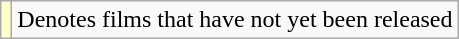<table class="wikitable">
<tr>
<td style="background:#FFFFCC;"></td>
<td>Denotes films that have not yet been released</td>
</tr>
</table>
